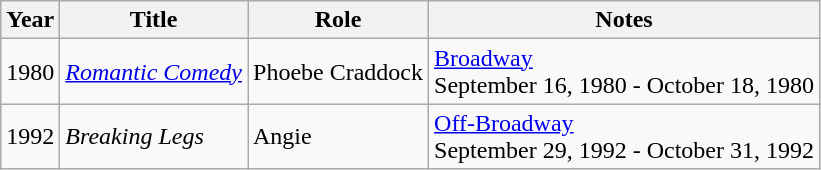<table class="wikitable sortable">
<tr>
<th>Year</th>
<th>Title</th>
<th>Role</th>
<th class="unsortable">Notes</th>
</tr>
<tr>
<td>1980</td>
<td><em><a href='#'>Romantic Comedy</a></em></td>
<td>Phoebe Craddock</td>
<td><a href='#'>Broadway</a><br>September 16, 1980 - October 18, 1980</td>
</tr>
<tr>
<td>1992</td>
<td><em>Breaking Legs</em></td>
<td>Angie</td>
<td><a href='#'>Off-Broadway</a> <br> September 29, 1992 - October 31, 1992</td>
</tr>
</table>
